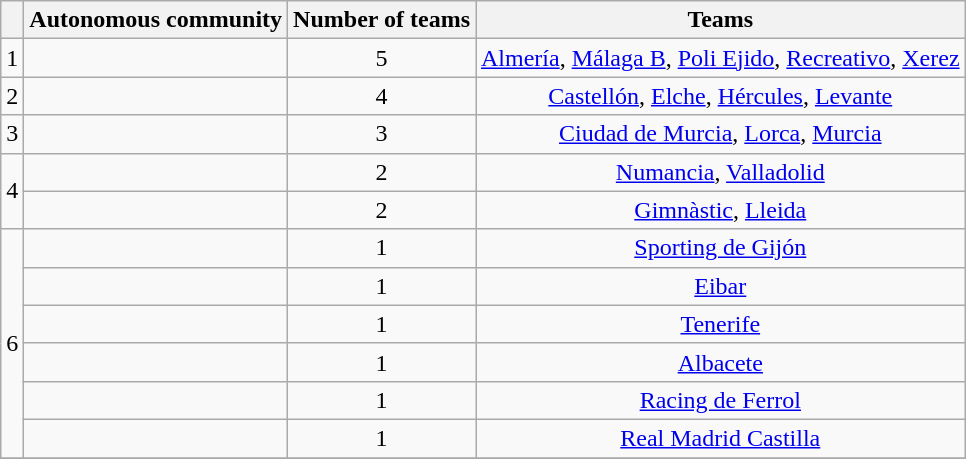<table class="wikitable">
<tr>
<th></th>
<th>Autonomous community</th>
<th>Number of teams</th>
<th>Teams</th>
</tr>
<tr>
<td>1</td>
<td></td>
<td align=center>5</td>
<td align=center><a href='#'>Almería</a>, <a href='#'>Málaga B</a>,  <a href='#'>Poli Ejido</a>, <a href='#'>Recreativo</a>, <a href='#'>Xerez</a></td>
</tr>
<tr>
<td>2</td>
<td></td>
<td align=center>4</td>
<td align=center><a href='#'>Castellón</a>, <a href='#'>Elche</a>, <a href='#'>Hércules</a>, <a href='#'>Levante</a></td>
</tr>
<tr>
<td>3</td>
<td></td>
<td align=center>3</td>
<td align=center><a href='#'>Ciudad de Murcia</a>, <a href='#'>Lorca</a>, <a href='#'>Murcia</a></td>
</tr>
<tr>
<td rowspan=2>4</td>
<td></td>
<td align=center>2</td>
<td align=center><a href='#'>Numancia</a>, <a href='#'>Valladolid</a></td>
</tr>
<tr>
<td></td>
<td align=center>2</td>
<td align=center><a href='#'>Gimnàstic</a>, <a href='#'>Lleida</a></td>
</tr>
<tr>
<td rowspan=6>6</td>
<td></td>
<td align=center>1</td>
<td align=center><a href='#'>Sporting de Gijón</a></td>
</tr>
<tr>
<td></td>
<td align=center>1</td>
<td align=center><a href='#'>Eibar</a></td>
</tr>
<tr>
<td></td>
<td align=center>1</td>
<td align=center><a href='#'>Tenerife</a></td>
</tr>
<tr>
<td></td>
<td align=center>1</td>
<td align=center><a href='#'>Albacete</a></td>
</tr>
<tr>
<td></td>
<td align=center>1</td>
<td align=center><a href='#'>Racing de Ferrol</a></td>
</tr>
<tr>
<td></td>
<td align=center>1</td>
<td align=center><a href='#'>Real Madrid Castilla</a></td>
</tr>
<tr>
</tr>
</table>
